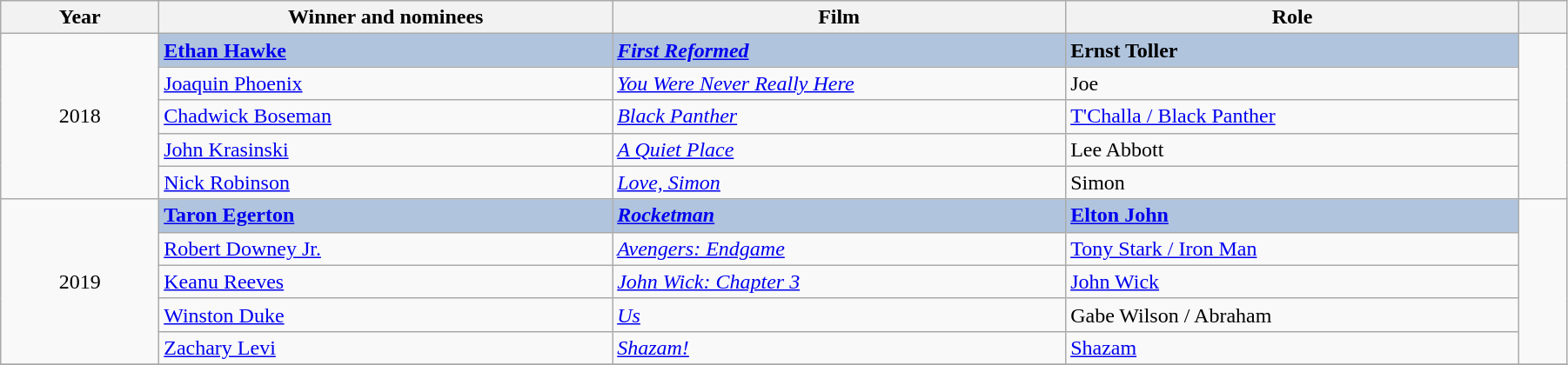<table class="wikitable" width="95%" cellpadding="6">
<tr>
<th width="100"><strong>Year</strong></th>
<th width="300"><strong>Winner and nominees</strong></th>
<th width="300"><strong>Film</strong></th>
<th width="300"><strong>Role</strong></th>
<th width="25"><strong></strong></th>
</tr>
<tr>
<td rowspan="5" style="text-align:center;">2018</td>
<td style="background:#B0C4DE;"><strong><a href='#'>Ethan Hawke</a></strong></td>
<td style="background:#B0C4DE;"><strong><em><a href='#'>First Reformed</a></em></strong></td>
<td style="background:#B0C4DE;"><strong>Ernst Toller</strong></td>
<td rowspan="5" style="text-align:center;"></td>
</tr>
<tr>
<td><a href='#'>Joaquin Phoenix</a></td>
<td><em><a href='#'>You Were Never Really Here</a></em></td>
<td>Joe</td>
</tr>
<tr>
<td><a href='#'>Chadwick Boseman</a></td>
<td><em><a href='#'>Black Panther</a></em></td>
<td><a href='#'>T'Challa / Black Panther</a></td>
</tr>
<tr>
<td><a href='#'>John Krasinski</a></td>
<td><em><a href='#'>A Quiet Place</a></em></td>
<td>Lee Abbott</td>
</tr>
<tr>
<td><a href='#'>Nick Robinson</a></td>
<td><em><a href='#'>Love, Simon</a></em></td>
<td>Simon</td>
</tr>
<tr>
<td rowspan="5" style="text-align:center;">2019</td>
<td style="background:#B0C4DE;"><strong><a href='#'>Taron Egerton</a></strong></td>
<td style="background:#B0C4DE;"><strong><em><a href='#'>Rocketman</a></em></strong></td>
<td style="background:#B0C4DE;"><strong><a href='#'>Elton John</a></strong></td>
<td rowspan="5" style="text-align:center;"></td>
</tr>
<tr>
<td><a href='#'>Robert Downey Jr.</a></td>
<td><em><a href='#'>Avengers: Endgame</a></em></td>
<td><a href='#'>Tony Stark / Iron Man</a></td>
</tr>
<tr>
<td><a href='#'>Keanu Reeves</a></td>
<td><em><a href='#'>John Wick: Chapter 3</a></em></td>
<td><a href='#'>John Wick</a></td>
</tr>
<tr>
<td><a href='#'>Winston Duke</a></td>
<td><em><a href='#'>Us</a></em></td>
<td>Gabe Wilson / Abraham</td>
</tr>
<tr>
<td><a href='#'>Zachary Levi</a></td>
<td><em><a href='#'>Shazam!</a></em></td>
<td><a href='#'>Shazam</a></td>
</tr>
<tr>
</tr>
</table>
